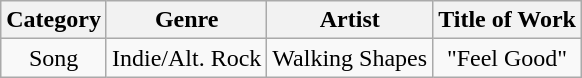<table class="wikitable sortable" style="text-align:center;">
<tr>
<th>Category</th>
<th>Genre</th>
<th>Artist</th>
<th>Title of Work</th>
</tr>
<tr>
<td>Song</td>
<td>Indie/Alt. Rock</td>
<td>Walking Shapes</td>
<td>"Feel Good"</td>
</tr>
</table>
